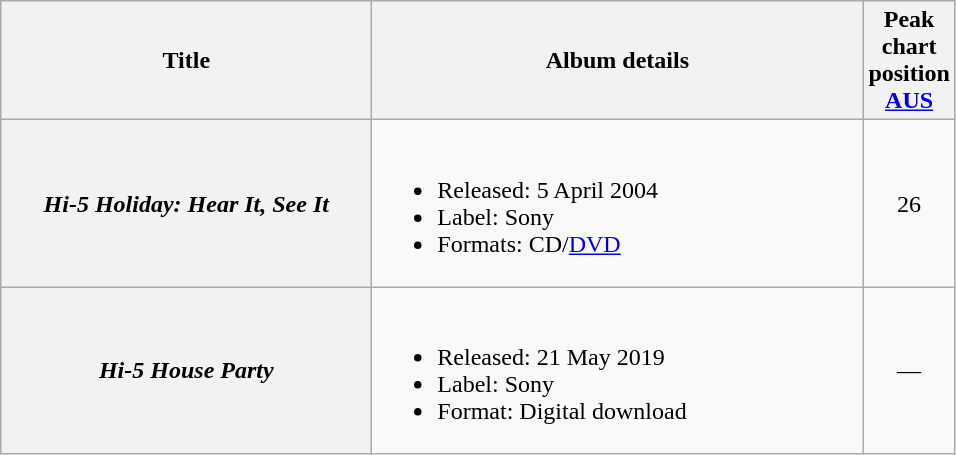<table class="wikitable plainrowheaders">
<tr>
<th scope="col" style="width:15em;">Title</th>
<th scope="col" style="width:20em;">Album details</th>
<th scope="col" style="width:33px;">Peak chart position<br><a href='#'>AUS</a><br></th>
</tr>
<tr>
<th scope="row"><em>Hi-5 Holiday: Hear It, See It</em></th>
<td><br><ul><li>Released: 5 April 2004</li><li>Label: Sony</li><li>Formats: CD/<a href='#'>DVD</a></li></ul></td>
<td style="text-align:center;">26</td>
</tr>
<tr>
<th scope="row"><em>Hi-5 House Party</em></th>
<td><br><ul><li>Released: 21 May 2019</li><li>Label: Sony</li><li>Format: Digital download</li></ul></td>
<td style="text-align:center;">—</td>
</tr>
</table>
